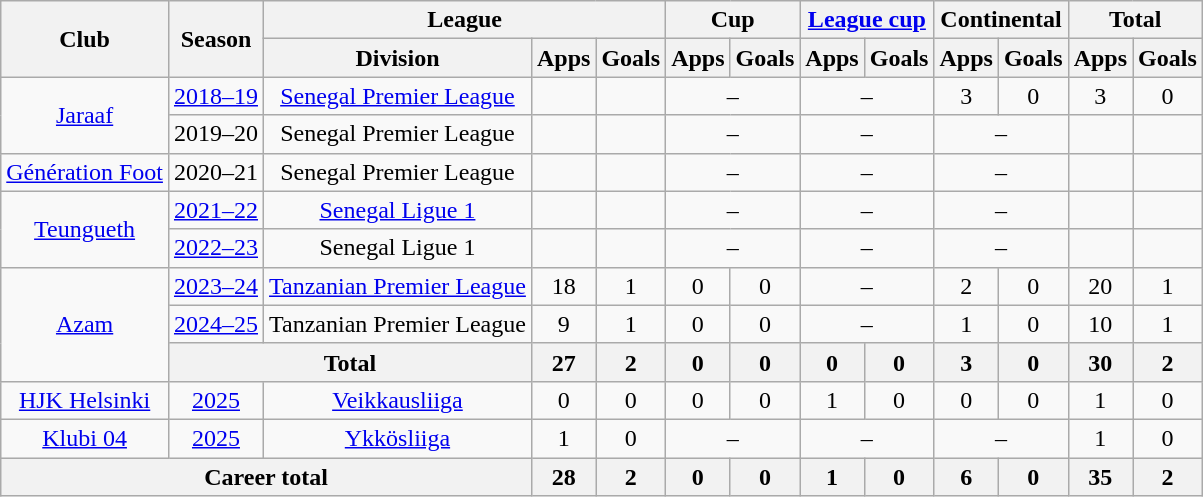<table class="wikitable" style="text-align:center">
<tr>
<th rowspan="2">Club</th>
<th rowspan="2">Season</th>
<th colspan="3">League</th>
<th colspan="2">Cup</th>
<th colspan="2"><a href='#'>League cup</a></th>
<th colspan="2">Continental</th>
<th colspan="2">Total</th>
</tr>
<tr>
<th>Division</th>
<th>Apps</th>
<th>Goals</th>
<th>Apps</th>
<th>Goals</th>
<th>Apps</th>
<th>Goals</th>
<th>Apps</th>
<th>Goals</th>
<th>Apps</th>
<th>Goals</th>
</tr>
<tr>
<td rowspan=2><a href='#'>Jaraaf</a></td>
<td><a href='#'>2018–19</a></td>
<td><a href='#'>Senegal Premier League</a></td>
<td></td>
<td></td>
<td colspan=2>–</td>
<td colspan=2>–</td>
<td>3</td>
<td>0</td>
<td>3</td>
<td>0</td>
</tr>
<tr>
<td>2019–20</td>
<td>Senegal Premier League</td>
<td></td>
<td></td>
<td colspan=2>–</td>
<td colspan=2>–</td>
<td colspan=2>–</td>
<td></td>
<td></td>
</tr>
<tr>
<td><a href='#'>Génération Foot</a></td>
<td>2020–21</td>
<td>Senegal Premier League</td>
<td></td>
<td></td>
<td colspan=2>–</td>
<td colspan=2>–</td>
<td colspan=2>–</td>
<td></td>
<td></td>
</tr>
<tr>
<td rowspan=2><a href='#'>Teungueth</a></td>
<td><a href='#'>2021–22</a></td>
<td><a href='#'>Senegal Ligue 1</a></td>
<td></td>
<td></td>
<td colspan=2>–</td>
<td colspan=2>–</td>
<td colspan=2>–</td>
<td></td>
<td></td>
</tr>
<tr>
<td><a href='#'>2022–23</a></td>
<td>Senegal Ligue 1</td>
<td></td>
<td></td>
<td colspan=2>–</td>
<td colspan=2>–</td>
<td colspan=2>–</td>
<td></td>
<td></td>
</tr>
<tr>
<td rowspan=3><a href='#'>Azam</a></td>
<td><a href='#'>2023–24</a></td>
<td><a href='#'>Tanzanian Premier League</a></td>
<td>18</td>
<td>1</td>
<td>0</td>
<td>0</td>
<td colspan=2>–</td>
<td>2</td>
<td>0</td>
<td>20</td>
<td>1</td>
</tr>
<tr>
<td><a href='#'>2024–25</a></td>
<td>Tanzanian Premier League</td>
<td>9</td>
<td>1</td>
<td>0</td>
<td>0</td>
<td colspan=2>–</td>
<td>1</td>
<td>0</td>
<td>10</td>
<td>1</td>
</tr>
<tr>
<th colspan=2>Total</th>
<th>27</th>
<th>2</th>
<th>0</th>
<th>0</th>
<th>0</th>
<th>0</th>
<th>3</th>
<th>0</th>
<th>30</th>
<th>2</th>
</tr>
<tr>
<td><a href='#'>HJK Helsinki</a></td>
<td><a href='#'>2025</a></td>
<td><a href='#'>Veikkausliiga</a></td>
<td>0</td>
<td>0</td>
<td>0</td>
<td>0</td>
<td>1</td>
<td>0</td>
<td>0</td>
<td>0</td>
<td>1</td>
<td>0</td>
</tr>
<tr>
<td><a href='#'>Klubi 04</a></td>
<td><a href='#'>2025</a></td>
<td><a href='#'>Ykkösliiga</a></td>
<td>1</td>
<td>0</td>
<td colspan=2>–</td>
<td colspan=2>–</td>
<td colspan=2>–</td>
<td>1</td>
<td>0</td>
</tr>
<tr>
<th colspan="3">Career total</th>
<th>28</th>
<th>2</th>
<th>0</th>
<th>0</th>
<th>1</th>
<th>0</th>
<th>6</th>
<th>0</th>
<th>35</th>
<th>2</th>
</tr>
</table>
